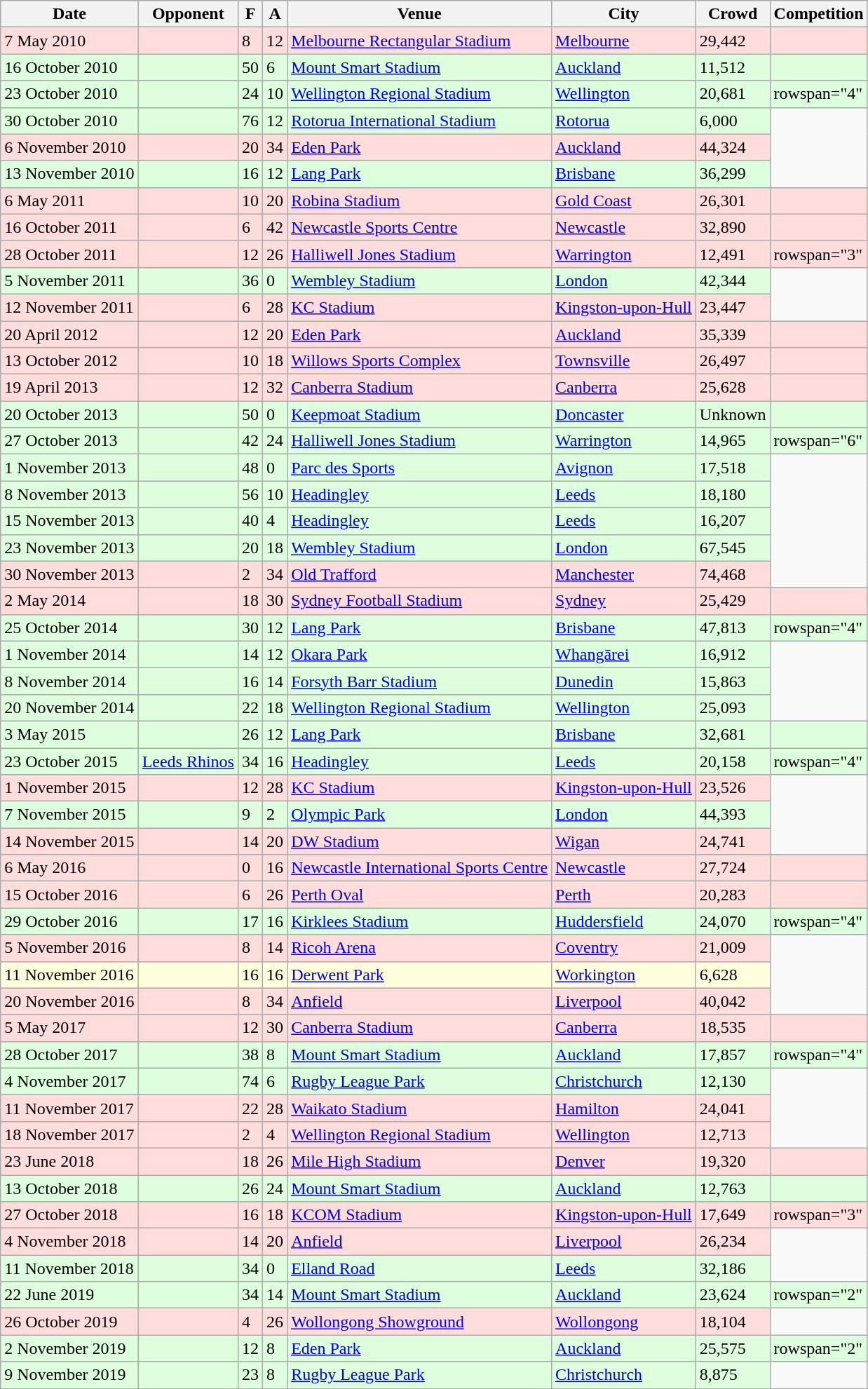<table class="wikitable sortable">
<tr>
<th>Date</th>
<th>Opponent</th>
<th>F</th>
<th>A</th>
<th>Venue</th>
<th>City</th>
<th>Crowd</th>
<th>Competition</th>
</tr>
<tr style="background:#ffdddd;">
<td>7 May 2010</td>
<td></td>
<td>8</td>
<td>12</td>
<td><a href='#'>Melbourne Rectangular Stadium</a></td>
<td><a href='#'>Melbourne</a></td>
<td>29,442</td>
<td></td>
</tr>
<tr style="background:#ddffdd;">
<td>16 October 2010</td>
<td></td>
<td>50</td>
<td>6</td>
<td><a href='#'>Mount Smart Stadium</a></td>
<td><a href='#'>Auckland</a></td>
<td>11,512</td>
<td></td>
</tr>
<tr style="background:#ddffdd;">
<td>23 October 2010</td>
<td></td>
<td>24</td>
<td>10</td>
<td><a href='#'>Wellington Regional Stadium</a></td>
<td><a href='#'>Wellington</a></td>
<td>20,681</td>
<td>rowspan="4" </td>
</tr>
<tr style="background:#ddffdd;">
<td>30 October 2010</td>
<td></td>
<td>76</td>
<td>12</td>
<td><a href='#'>Rotorua International Stadium</a></td>
<td><a href='#'>Rotorua</a></td>
<td>6,000</td>
</tr>
<tr style="background:#ffdddd;">
<td>6 November 2010</td>
<td></td>
<td>20</td>
<td>34</td>
<td><a href='#'>Eden Park</a></td>
<td><a href='#'>Auckland</a></td>
<td>44,324</td>
</tr>
<tr style="background:#ddffdd;">
<td>13 November 2010</td>
<td></td>
<td>16</td>
<td>12</td>
<td><a href='#'>Lang Park</a></td>
<td><a href='#'>Brisbane</a></td>
<td>36,299</td>
</tr>
<tr style="background:#ffdddd;">
<td>6 May 2011</td>
<td></td>
<td>10</td>
<td>20</td>
<td><a href='#'>Robina Stadium</a></td>
<td><a href='#'>Gold Coast</a></td>
<td>26,301</td>
<td></td>
</tr>
<tr style="background:#ffdddd;">
<td>16 October 2011</td>
<td></td>
<td>6</td>
<td>42</td>
<td><a href='#'>Newcastle Sports Centre</a></td>
<td><a href='#'>Newcastle</a></td>
<td>32,890</td>
<td></td>
</tr>
<tr style="background:#ffdddd;">
<td>28 October 2011</td>
<td></td>
<td>12</td>
<td>26</td>
<td><a href='#'>Halliwell Jones Stadium</a></td>
<td><a href='#'>Warrington</a></td>
<td>12,491</td>
<td>rowspan="3" </td>
</tr>
<tr style="background:#ddffdd;">
<td>5 November 2011</td>
<td></td>
<td>36</td>
<td>0</td>
<td><a href='#'>Wembley Stadium</a></td>
<td><a href='#'>London</a></td>
<td>42,344</td>
</tr>
<tr style="background:#ffdddd;">
<td>12 November 2011</td>
<td></td>
<td>6</td>
<td>28</td>
<td><a href='#'>KC Stadium</a></td>
<td><a href='#'>Kingston-upon-Hull</a></td>
<td>23,447</td>
</tr>
<tr style="background:#ffdddd;">
<td>20 April 2012</td>
<td></td>
<td>12</td>
<td>20</td>
<td><a href='#'>Eden Park</a></td>
<td><a href='#'>Auckland</a></td>
<td>35,339</td>
<td></td>
</tr>
<tr style="background:#ffdddd;">
<td>13 October 2012</td>
<td></td>
<td>10</td>
<td>18</td>
<td><a href='#'>Willows Sports Complex</a></td>
<td><a href='#'>Townsville</a></td>
<td>26,497</td>
<td></td>
</tr>
<tr style="background:#ffdddd;">
<td>19 April 2013</td>
<td></td>
<td>12</td>
<td>32</td>
<td><a href='#'>Canberra Stadium</a></td>
<td><a href='#'>Canberra</a></td>
<td>25,628</td>
<td></td>
</tr>
<tr style="background:#ddffdd;">
<td>20 October 2013</td>
<td></td>
<td>50</td>
<td>0</td>
<td><a href='#'>Keepmoat Stadium</a></td>
<td><a href='#'>Doncaster</a></td>
<td>Unknown</td>
<td></td>
</tr>
<tr style="background:#ddffdd;">
<td>27 October 2013</td>
<td></td>
<td>42</td>
<td>24</td>
<td><a href='#'>Halliwell Jones Stadium</a></td>
<td><a href='#'>Warrington</a></td>
<td>14,965</td>
<td>rowspan="6" </td>
</tr>
<tr style="background:#ddffdd;">
<td>1 November 2013</td>
<td></td>
<td>48</td>
<td>0</td>
<td><a href='#'>Parc des Sports</a></td>
<td><a href='#'>Avignon</a></td>
<td>17,518</td>
</tr>
<tr style="background:#ddffdd;">
<td>8 November 2013</td>
<td></td>
<td>56</td>
<td>10</td>
<td><a href='#'>Headingley</a></td>
<td><a href='#'>Leeds</a></td>
<td>18,180</td>
</tr>
<tr style="background:#ddffdd;">
<td>15 November 2013</td>
<td></td>
<td>40</td>
<td>4</td>
<td><a href='#'>Headingley</a></td>
<td><a href='#'>Leeds</a></td>
<td>16,207</td>
</tr>
<tr style="background:#ddffdd;">
<td>23 November 2013</td>
<td></td>
<td>20</td>
<td>18</td>
<td><a href='#'>Wembley Stadium</a></td>
<td><a href='#'>London</a></td>
<td>67,545</td>
</tr>
<tr style="background:#ffdddd;">
<td>30 November 2013</td>
<td></td>
<td>2</td>
<td>34</td>
<td><a href='#'>Old Trafford</a></td>
<td><a href='#'>Manchester</a></td>
<td>74,468</td>
</tr>
<tr style="background:#ffdddd">
<td>2 May 2014</td>
<td></td>
<td>18</td>
<td>30</td>
<td><a href='#'>Sydney Football Stadium</a></td>
<td><a href='#'>Sydney</a></td>
<td>25,429</td>
<td></td>
</tr>
<tr style="background:#ddffdd;">
<td>25 October 2014</td>
<td></td>
<td>30</td>
<td>12</td>
<td><a href='#'>Lang Park</a></td>
<td><a href='#'>Brisbane</a></td>
<td>47,813</td>
<td>rowspan="4" </td>
</tr>
<tr style="background:#ddffdd;">
<td>1 November 2014</td>
<td></td>
<td>14</td>
<td>12</td>
<td><a href='#'>Okara Park</a></td>
<td><a href='#'>Whangārei</a></td>
<td>16,912</td>
</tr>
<tr style="background:#ddffdd;">
<td>8 November 2014</td>
<td></td>
<td>16</td>
<td>14</td>
<td><a href='#'>Forsyth Barr Stadium</a></td>
<td><a href='#'>Dunedin</a></td>
<td>15,863</td>
</tr>
<tr style="background:#ddffdd;">
<td>20 November 2014</td>
<td></td>
<td>22</td>
<td>18</td>
<td><a href='#'>Wellington Regional Stadium</a></td>
<td><a href='#'>Wellington</a></td>
<td>25,093</td>
</tr>
<tr style="background:#ddffdd;">
<td>3 May 2015</td>
<td></td>
<td>26</td>
<td>12</td>
<td><a href='#'>Lang Park</a></td>
<td><a href='#'>Brisbane</a></td>
<td>32,681</td>
<td></td>
</tr>
<tr style="background:#ddffdd;">
<td>23 October 2015</td>
<td> <a href='#'>Leeds Rhinos</a></td>
<td>34</td>
<td>16</td>
<td><a href='#'>Headingley</a></td>
<td><a href='#'>Leeds</a></td>
<td>20,158</td>
<td>rowspan="4" </td>
</tr>
<tr style="background:#ffdddd;">
<td>1 November 2015</td>
<td></td>
<td>12</td>
<td>28</td>
<td><a href='#'>KC Stadium</a></td>
<td><a href='#'>Kingston-upon-Hull</a></td>
<td>23,526</td>
</tr>
<tr style="background:#ddffdd;">
<td>7 November 2015</td>
<td></td>
<td>9</td>
<td>2</td>
<td><a href='#'>Olympic Park</a></td>
<td><a href='#'>London</a></td>
<td>44,393</td>
</tr>
<tr style="background:#ffdddd;">
<td>14 November 2015</td>
<td></td>
<td>14</td>
<td>20</td>
<td><a href='#'>DW Stadium</a></td>
<td><a href='#'>Wigan</a></td>
<td>24,741</td>
</tr>
<tr style="background:#ffdddd;">
<td>6 May 2016</td>
<td></td>
<td>0</td>
<td>16</td>
<td><a href='#'>Newcastle International Sports Centre</a></td>
<td><a href='#'>Newcastle</a></td>
<td>27,724</td>
<td></td>
</tr>
<tr style="background:#ffdddd;">
<td>15 October 2016</td>
<td></td>
<td>6</td>
<td>26</td>
<td><a href='#'>Perth Oval</a></td>
<td><a href='#'>Perth</a></td>
<td>20,283</td>
<td></td>
</tr>
<tr style="background:#ddffdd;">
<td>29 October 2016</td>
<td></td>
<td>17</td>
<td>16</td>
<td><a href='#'>Kirklees Stadium</a></td>
<td><a href='#'>Huddersfield</a></td>
<td>24,070</td>
<td>rowspan="4" </td>
</tr>
<tr style="background:#ffdddd;">
<td>5 November 2016</td>
<td></td>
<td>8</td>
<td>14</td>
<td><a href='#'>Ricoh Arena</a></td>
<td><a href='#'>Coventry</a></td>
<td>21,009</td>
</tr>
<tr style="background:#ffffdd;">
<td>11 November 2016</td>
<td></td>
<td>16</td>
<td>16</td>
<td><a href='#'>Derwent Park</a></td>
<td><a href='#'>Workington</a></td>
<td>6,628</td>
</tr>
<tr style="background:#ffdddd;">
<td>20 November 2016</td>
<td></td>
<td>8</td>
<td>34</td>
<td><a href='#'>Anfield</a></td>
<td><a href='#'>Liverpool</a></td>
<td>40,042</td>
</tr>
<tr style="background:#ffdddd;">
<td>5 May 2017</td>
<td></td>
<td>12</td>
<td>30</td>
<td><a href='#'>Canberra Stadium</a></td>
<td><a href='#'>Canberra</a></td>
<td>18,535</td>
<td></td>
</tr>
<tr style="background:#ddffdd;">
<td>28 October 2017</td>
<td></td>
<td>38</td>
<td>8</td>
<td><a href='#'>Mount Smart Stadium</a></td>
<td><a href='#'>Auckland</a></td>
<td>17,857</td>
<td>rowspan="4" </td>
</tr>
<tr style="background:#ddffdd;">
<td>4 November 2017</td>
<td></td>
<td>74</td>
<td>6</td>
<td><a href='#'>Rugby League Park</a></td>
<td><a href='#'>Christchurch</a></td>
<td>12,130</td>
</tr>
<tr style="background:#ffdddd;">
<td>11 November 2017</td>
<td></td>
<td>22</td>
<td>28</td>
<td><a href='#'>Waikato Stadium</a></td>
<td><a href='#'>Hamilton</a></td>
<td>24,041</td>
</tr>
<tr style="background:#ffdddd;">
<td>18 November 2017</td>
<td></td>
<td>2</td>
<td>4</td>
<td><a href='#'>Wellington Regional Stadium</a></td>
<td><a href='#'>Wellington</a></td>
<td>12,713</td>
</tr>
<tr style="background:#ffdddd;">
<td>23 June 2018</td>
<td></td>
<td>18</td>
<td>26</td>
<td><a href='#'>Mile High Stadium</a></td>
<td><a href='#'>Denver</a></td>
<td>19,320</td>
<td></td>
</tr>
<tr style="background:#ddffdd;">
<td>13 October 2018</td>
<td></td>
<td>26</td>
<td>24</td>
<td><a href='#'>Mount Smart Stadium</a></td>
<td><a href='#'>Auckland</a></td>
<td>12,763</td>
<td></td>
</tr>
<tr style="background:#ffdddd;">
<td>27 October 2018</td>
<td></td>
<td>16</td>
<td>18</td>
<td><a href='#'>KCOM Stadium</a></td>
<td><a href='#'>Kingston-upon-Hull</a></td>
<td>17,649</td>
<td>rowspan="3" </td>
</tr>
<tr style="background:#ffdddd;">
<td>4 November 2018</td>
<td></td>
<td>14</td>
<td>20</td>
<td><a href='#'>Anfield</a></td>
<td><a href='#'>Liverpool</a></td>
<td>26,234</td>
</tr>
<tr style="background:#ddffdd;">
<td>11 November 2018</td>
<td></td>
<td>34</td>
<td>0</td>
<td><a href='#'>Elland Road</a></td>
<td><a href='#'>Leeds</a></td>
<td>32,186</td>
</tr>
<tr style="background:#ddffdd;">
<td>22 June 2019</td>
<td></td>
<td>34</td>
<td>14</td>
<td><a href='#'>Mount Smart Stadium</a></td>
<td><a href='#'>Auckland</a></td>
<td>23,624</td>
<td>rowspan="2" </td>
</tr>
<tr style="background:#ffdddd;">
<td>26 October 2019</td>
<td></td>
<td>4</td>
<td>26</td>
<td><a href='#'>Wollongong Showground</a></td>
<td><a href='#'>Wollongong</a></td>
<td>18,104</td>
</tr>
<tr style="background:#ddffdd;">
<td>2 November 2019</td>
<td></td>
<td>12</td>
<td>8</td>
<td><a href='#'>Eden Park</a></td>
<td><a href='#'>Auckland</a></td>
<td>25,575</td>
<td>rowspan="2" </td>
</tr>
<tr style="background:#ddffdd;">
<td>9 November 2019</td>
<td></td>
<td>23</td>
<td>8</td>
<td><a href='#'>Rugby League Park</a></td>
<td><a href='#'>Christchurch</a></td>
<td>8,875</td>
</tr>
</table>
